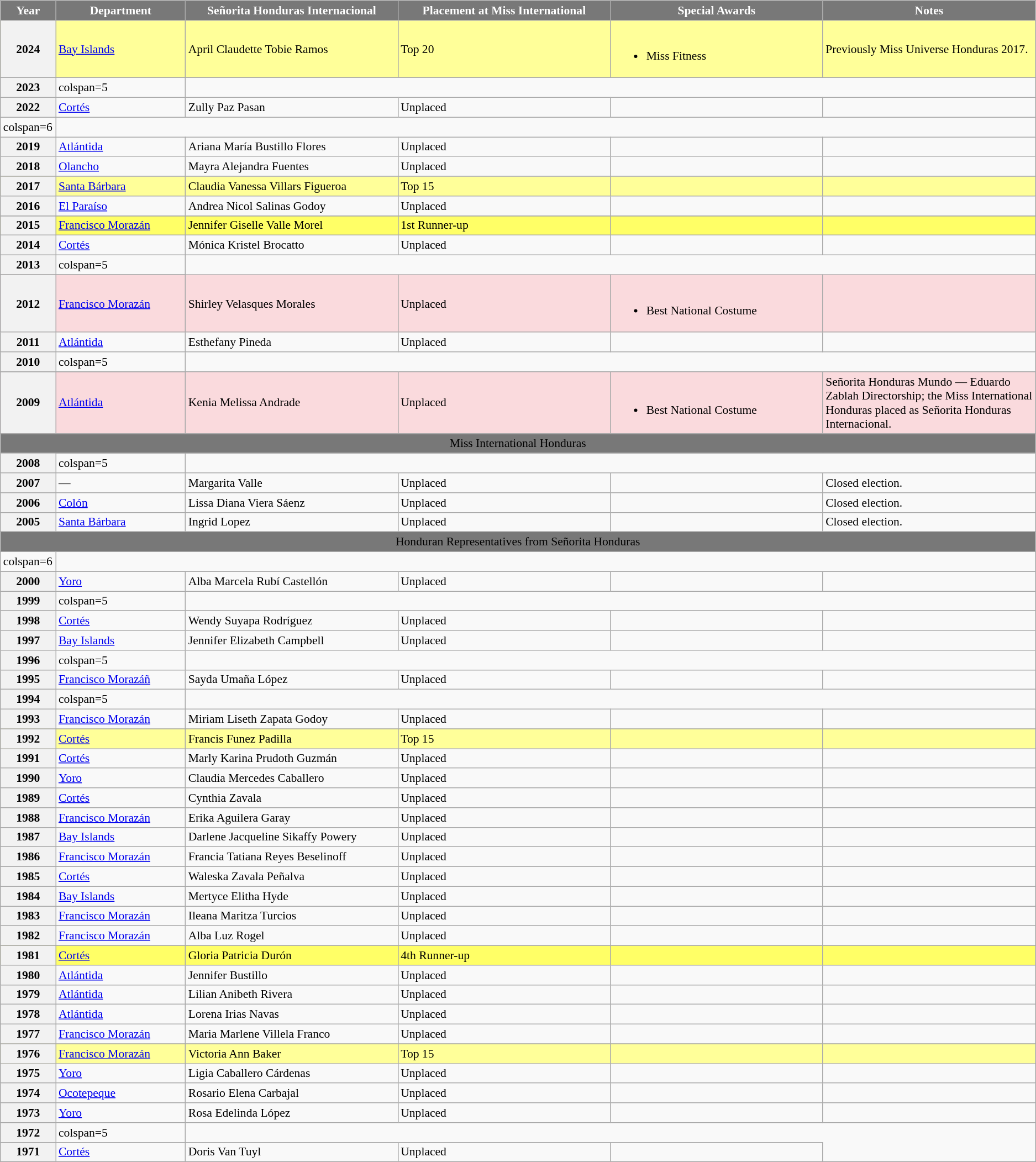<table class="wikitable " style="font-size: 90%;">
<tr>
<th width="60" style="background-color:#787878;color:#FFFFFF;">Year</th>
<th width="150" style="background-color:#787878;color:#FFFFFF;">Department</th>
<th width="250" style="background-color:#787878;color:#FFFFFF;">Señorita Honduras Internacional</th>
<th width="250" style="background-color:#787878;color:#FFFFFF;">Placement at Miss International</th>
<th width="250" style="background-color:#787878;color:#FFFFFF;">Special Awards</th>
<th width="250" style="background-color:#787878;color:#FFFFFF;">Notes</th>
</tr>
<tr style="background-color:#FFFF99;">
<th>2024</th>
<td><a href='#'>Bay Islands</a></td>
<td>April Claudette Tobie Ramos</td>
<td>Top 20</td>
<td align="left"><br><ul><li>Miss Fitness</li></ul></td>
<td>Previously Miss Universe Honduras 2017.</td>
</tr>
<tr>
<th>2023</th>
<td>colspan=5 </td>
</tr>
<tr>
<th>2022</th>
<td><a href='#'>Cortés</a></td>
<td>Zully Paz Pasan</td>
<td>Unplaced</td>
<td></td>
<td></td>
</tr>
<tr>
<td>colspan=6 </td>
</tr>
<tr>
<th>2019</th>
<td><a href='#'>Atlántida</a></td>
<td>Ariana María Bustillo Flores</td>
<td>Unplaced</td>
<td></td>
<td></td>
</tr>
<tr>
<th>2018</th>
<td><a href='#'>Olancho</a></td>
<td>Mayra Alejandra Fuentes</td>
<td>Unplaced</td>
<td></td>
<td></td>
</tr>
<tr>
</tr>
<tr style="background-color:#FFFF99;">
<th>2017</th>
<td><a href='#'>Santa Bárbara</a></td>
<td>Claudia Vanessa Villars Figueroa</td>
<td>Top 15</td>
<td></td>
<td></td>
</tr>
<tr>
<th>2016</th>
<td><a href='#'>El Paraíso</a></td>
<td>Andrea Nicol Salinas Godoy</td>
<td>Unplaced</td>
<td></td>
<td></td>
</tr>
<tr>
</tr>
<tr style="background-color:#FFFF66;">
<th>2015</th>
<td><a href='#'>Francisco Morazán</a></td>
<td>Jennifer Giselle Valle Morel</td>
<td>1st Runner-up</td>
<td></td>
<td></td>
</tr>
<tr>
<th>2014</th>
<td><a href='#'>Cortés</a></td>
<td>Mónica Kristel Brocatto</td>
<td>Unplaced</td>
<td></td>
<td></td>
</tr>
<tr>
<th>2013</th>
<td>colspan=5 </td>
</tr>
<tr>
</tr>
<tr style="background-color:#FADADD;">
<th>2012</th>
<td><a href='#'>Francisco Morazán</a></td>
<td>Shirley Velasques Morales</td>
<td>Unplaced</td>
<td align="left"><br><ul><li>Best National Costume</li></ul></td>
<td></td>
</tr>
<tr>
<th>2011</th>
<td><a href='#'>Atlántida</a></td>
<td>Esthefany Pineda</td>
<td>Unplaced</td>
<td></td>
<td></td>
</tr>
<tr>
<th>2010</th>
<td>colspan=5 </td>
</tr>
<tr>
</tr>
<tr style="background-color:#FADADD;">
<th>2009</th>
<td><a href='#'>Atlántida</a></td>
<td>Kenia Melissa Andrade</td>
<td>Unplaced</td>
<td align="left"><br><ul><li>Best National Costume</li></ul></td>
<td>Señorita Honduras Mundo — Eduardo Zablah Directorship; the Miss International Honduras placed as Señorita Honduras Internacional.</td>
</tr>
<tr>
</tr>
<tr bgcolor="#787878" align="center">
<td colspan="6"><span>Miss International Honduras</span></td>
</tr>
<tr>
<th>2008</th>
<td>colspan=5 </td>
</tr>
<tr>
<th>2007</th>
<td>—</td>
<td>Margarita Valle</td>
<td>Unplaced</td>
<td></td>
<td>Closed election.</td>
</tr>
<tr>
<th>2006</th>
<td><a href='#'>Colón</a></td>
<td>Lissa Diana Viera Sáenz</td>
<td>Unplaced</td>
<td></td>
<td>Closed election.</td>
</tr>
<tr>
<th>2005</th>
<td><a href='#'>Santa Bárbara</a></td>
<td>Ingrid Lopez</td>
<td>Unplaced</td>
<td></td>
<td>Closed election.</td>
</tr>
<tr>
</tr>
<tr bgcolor="#787878" align="center">
<td colspan="6"><span>Honduran Representatives from Señorita Honduras</span></td>
</tr>
<tr>
<td>colspan=6 </td>
</tr>
<tr>
<th>2000</th>
<td><a href='#'>Yoro</a></td>
<td>Alba Marcela Rubí Castellón</td>
<td>Unplaced</td>
<td></td>
<td></td>
</tr>
<tr>
<th>1999</th>
<td>colspan=5 </td>
</tr>
<tr>
<th>1998</th>
<td><a href='#'>Cortés</a></td>
<td>Wendy Suyapa Rodríguez</td>
<td>Unplaced</td>
<td></td>
<td></td>
</tr>
<tr>
<th>1997</th>
<td><a href='#'>Bay Islands</a></td>
<td>Jennifer Elizabeth Campbell</td>
<td>Unplaced</td>
<td></td>
<td></td>
</tr>
<tr>
<th>1996</th>
<td>colspan=5 </td>
</tr>
<tr>
<th>1995</th>
<td><a href='#'>Francisco Morazáñ</a></td>
<td>Sayda Umaña López</td>
<td>Unplaced</td>
<td></td>
<td></td>
</tr>
<tr>
<th>1994</th>
<td>colspan=5 </td>
</tr>
<tr>
<th>1993</th>
<td><a href='#'>Francisco Morazán</a></td>
<td>Miriam Liseth Zapata Godoy</td>
<td>Unplaced</td>
<td></td>
<td></td>
</tr>
<tr>
</tr>
<tr style="background-color:#FFFF99;">
<th>1992</th>
<td><a href='#'>Cortés</a></td>
<td>Francis Funez Padilla</td>
<td>Top 15</td>
<td></td>
<td></td>
</tr>
<tr>
<th>1991</th>
<td><a href='#'>Cortés</a></td>
<td>Marly Karina Prudoth Guzmán</td>
<td>Unplaced</td>
<td></td>
<td></td>
</tr>
<tr>
<th>1990</th>
<td><a href='#'>Yoro</a></td>
<td>Claudia Mercedes Caballero</td>
<td>Unplaced</td>
<td></td>
<td></td>
</tr>
<tr>
<th>1989</th>
<td><a href='#'>Cortés</a></td>
<td>Cynthia Zavala</td>
<td>Unplaced</td>
<td></td>
<td></td>
</tr>
<tr>
<th>1988</th>
<td><a href='#'>Francisco Morazán</a></td>
<td>Erika Aguilera Garay</td>
<td>Unplaced</td>
<td></td>
<td></td>
</tr>
<tr>
<th>1987</th>
<td><a href='#'>Bay Islands</a></td>
<td>Darlene Jacqueline Sikaffy Powery</td>
<td>Unplaced</td>
<td></td>
<td></td>
</tr>
<tr>
<th>1986</th>
<td><a href='#'>Francisco Morazán</a></td>
<td>Francia Tatiana Reyes Beselinoff</td>
<td>Unplaced</td>
<td></td>
<td></td>
</tr>
<tr>
<th>1985</th>
<td><a href='#'>Cortés</a></td>
<td>Waleska Zavala Peñalva</td>
<td>Unplaced</td>
<td></td>
<td></td>
</tr>
<tr>
<th>1984</th>
<td><a href='#'>Bay Islands</a></td>
<td>Mertyce Elitha Hyde</td>
<td>Unplaced</td>
<td></td>
<td></td>
</tr>
<tr>
<th>1983</th>
<td><a href='#'>Francisco Morazán</a></td>
<td>Ileana Maritza Turcios</td>
<td>Unplaced</td>
<td></td>
<td></td>
</tr>
<tr>
<th>1982</th>
<td><a href='#'>Francisco Morazán</a></td>
<td>Alba Luz Rogel</td>
<td>Unplaced</td>
<td></td>
<td></td>
</tr>
<tr>
</tr>
<tr style="background-color:#FFFF66;">
<th>1981</th>
<td><a href='#'>Cortés</a></td>
<td>Gloria Patricia Durón</td>
<td>4th Runner-up</td>
<td></td>
<td></td>
</tr>
<tr>
<th>1980</th>
<td><a href='#'>Atlántida</a></td>
<td>Jennifer Bustillo</td>
<td>Unplaced</td>
<td></td>
<td></td>
</tr>
<tr>
<th>1979</th>
<td><a href='#'>Atlántida</a></td>
<td>Lilian Anibeth Rivera</td>
<td>Unplaced</td>
<td></td>
<td></td>
</tr>
<tr>
<th>1978</th>
<td><a href='#'>Atlántida</a></td>
<td>Lorena Irias Navas</td>
<td>Unplaced</td>
<td></td>
<td></td>
</tr>
<tr>
<th>1977</th>
<td><a href='#'>Francisco Morazán</a></td>
<td>Maria Marlene Villela Franco</td>
<td>Unplaced</td>
<td></td>
<td></td>
</tr>
<tr>
</tr>
<tr style="background-color:#FFFF99;">
<th>1976</th>
<td><a href='#'>Francisco Morazán</a></td>
<td>Victoria Ann Baker</td>
<td>Top 15</td>
<td></td>
<td></td>
</tr>
<tr>
<th>1975</th>
<td><a href='#'>Yoro</a></td>
<td>Ligia Caballero Cárdenas</td>
<td>Unplaced</td>
<td></td>
<td></td>
</tr>
<tr>
<th>1974</th>
<td><a href='#'>Ocotepeque</a></td>
<td>Rosario Elena Carbajal</td>
<td>Unplaced</td>
<td></td>
<td></td>
</tr>
<tr>
<th>1973</th>
<td><a href='#'>Yoro</a></td>
<td>Rosa Edelinda López</td>
<td>Unplaced</td>
<td></td>
<td></td>
</tr>
<tr>
<th>1972</th>
<td>colspan=5 </td>
</tr>
<tr>
<th>1971</th>
<td><a href='#'>Cortés</a></td>
<td>Doris Van Tuyl</td>
<td>Unplaced</td>
<td></td>
</tr>
</table>
